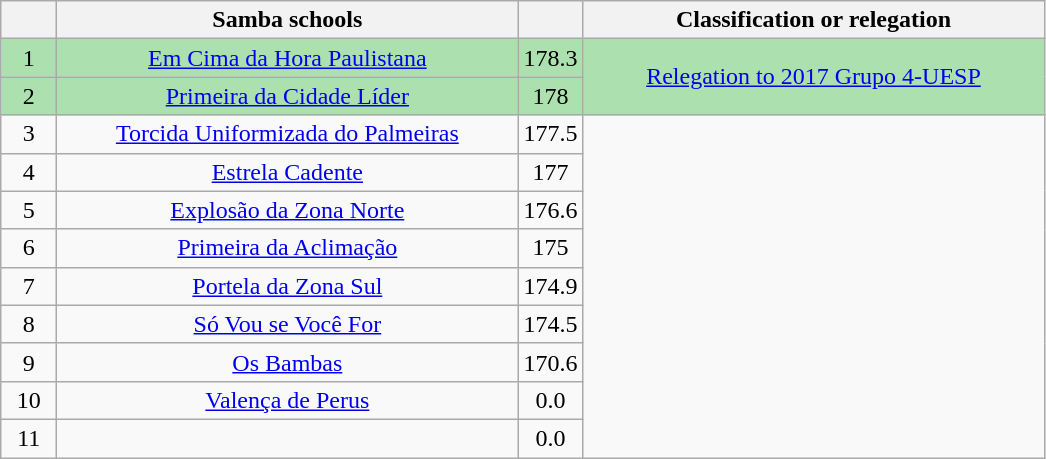<table class="wikitable">
<tr>
<th width="30"></th>
<th width="300">Samba schools</th>
<th width="20"></th>
<th width="300">Classification or relegation</th>
</tr>
<tr align="center">
<td bgcolor=ACE1AF>1</td>
<td bgcolor=ACE1AF><a href='#'>Em Cima da Hora Paulistana</a></td>
<td bgcolor=ACE1AF>178.3</td>
<td rowspan=2 bgcolor=ACE1AF><a href='#'><span>Relegation to 2017 Grupo 4-UESP</span></a></td>
</tr>
<tr align="center">
<td bgcolor=ACE1AF>2</td>
<td bgcolor=ACE1AF><a href='#'>Primeira da Cidade Líder</a></td>
<td bgcolor=ACE1AF>178</td>
</tr>
<tr align="center">
<td>3</td>
<td><a href='#'>Torcida Uniformizada do Palmeiras</a></td>
<td>177.5</td>
<td rowspan="9"></td>
</tr>
<tr align="center">
<td>4</td>
<td><a href='#'>Estrela Cadente</a></td>
<td>177</td>
</tr>
<tr align="center">
<td>5</td>
<td><a href='#'>Explosão da Zona Norte</a></td>
<td>176.6</td>
</tr>
<tr align="center">
<td>6</td>
<td><a href='#'>Primeira da Aclimação</a></td>
<td>175</td>
</tr>
<tr align="center">
<td>7</td>
<td><a href='#'>Portela da Zona Sul</a></td>
<td>174.9</td>
</tr>
<tr align="center">
<td>8</td>
<td><a href='#'>Só Vou se Você For</a></td>
<td>174.5</td>
</tr>
<tr align="center">
<td>9</td>
<td><a href='#'>Os Bambas</a></td>
<td>170.6</td>
</tr>
<tr align="center">
<td>10</td>
<td><a href='#'>Valença de Perus</a></td>
<td>0.0</td>
</tr>
<tr align="center">
<td>11</td>
<td></td>
<td>0.0</td>
</tr>
</table>
